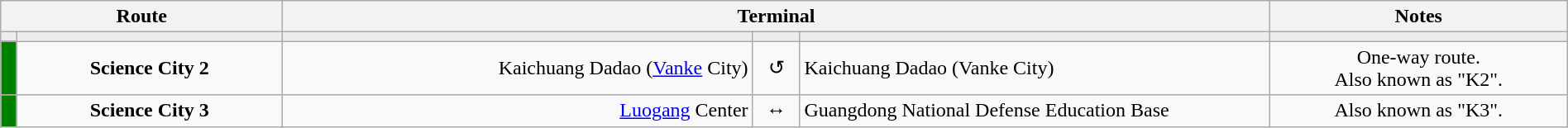<table class="wikitable sortable" style="width:100%; text-align:center;">
<tr>
<th colspan="2" width="18%">Route</th>
<th colspan="3">Terminal</th>
<th width="19%">Notes</th>
</tr>
<tr style="background:#EAECF0" height=0>
<td width="1%"></td>
<td></td>
<td width="30%"></td>
<td></td>
<td width="30%"></td>
<td></td>
</tr>
<tr>
<td style="background:green"></td>
<td><strong>Science City 2</strong></td>
<td align=right>Kaichuang Dadao (<a href='#'>Vanke</a> City)</td>
<td>↺</td>
<td align=left>Kaichuang Dadao (Vanke City)</td>
<td>One-way route.<br>Also known as "K2".</td>
</tr>
<tr>
<td style="background:green"></td>
<td><strong>Science City 3</strong></td>
<td align=right><a href='#'>Luogang</a> Center</td>
<td>↔</td>
<td align=left>Guangdong National Defense Education Base</td>
<td>Also known as "K3".</td>
</tr>
</table>
